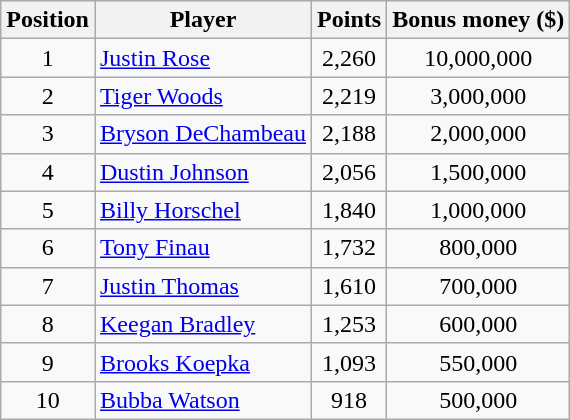<table class="wikitable">
<tr>
<th>Position</th>
<th>Player</th>
<th>Points</th>
<th>Bonus money ($)</th>
</tr>
<tr>
<td align=center>1</td>
<td> <a href='#'>Justin Rose</a></td>
<td align=center>2,260</td>
<td align=center>10,000,000</td>
</tr>
<tr>
<td align=center>2</td>
<td> <a href='#'>Tiger Woods</a></td>
<td align=center>2,219</td>
<td align=center>3,000,000</td>
</tr>
<tr>
<td align=center>3</td>
<td> <a href='#'>Bryson DeChambeau</a></td>
<td align=center>2,188</td>
<td align=center>2,000,000</td>
</tr>
<tr>
<td align=center>4</td>
<td> <a href='#'>Dustin Johnson</a></td>
<td align=center>2,056</td>
<td align=center>1,500,000</td>
</tr>
<tr>
<td align=center>5</td>
<td> <a href='#'>Billy Horschel</a></td>
<td align=center>1,840</td>
<td align=center>1,000,000</td>
</tr>
<tr>
<td align=center>6</td>
<td> <a href='#'>Tony Finau</a></td>
<td align=center>1,732</td>
<td align=center>800,000</td>
</tr>
<tr>
<td align=center>7</td>
<td> <a href='#'>Justin Thomas</a></td>
<td align=center>1,610</td>
<td align=center>700,000</td>
</tr>
<tr>
<td align=center>8</td>
<td> <a href='#'>Keegan Bradley</a></td>
<td align=center>1,253</td>
<td align=center>600,000</td>
</tr>
<tr>
<td align=center>9</td>
<td> <a href='#'>Brooks Koepka</a></td>
<td align=center>1,093</td>
<td align=center>550,000</td>
</tr>
<tr>
<td align=center>10</td>
<td> <a href='#'>Bubba Watson</a></td>
<td align=center>918</td>
<td align=center>500,000</td>
</tr>
</table>
